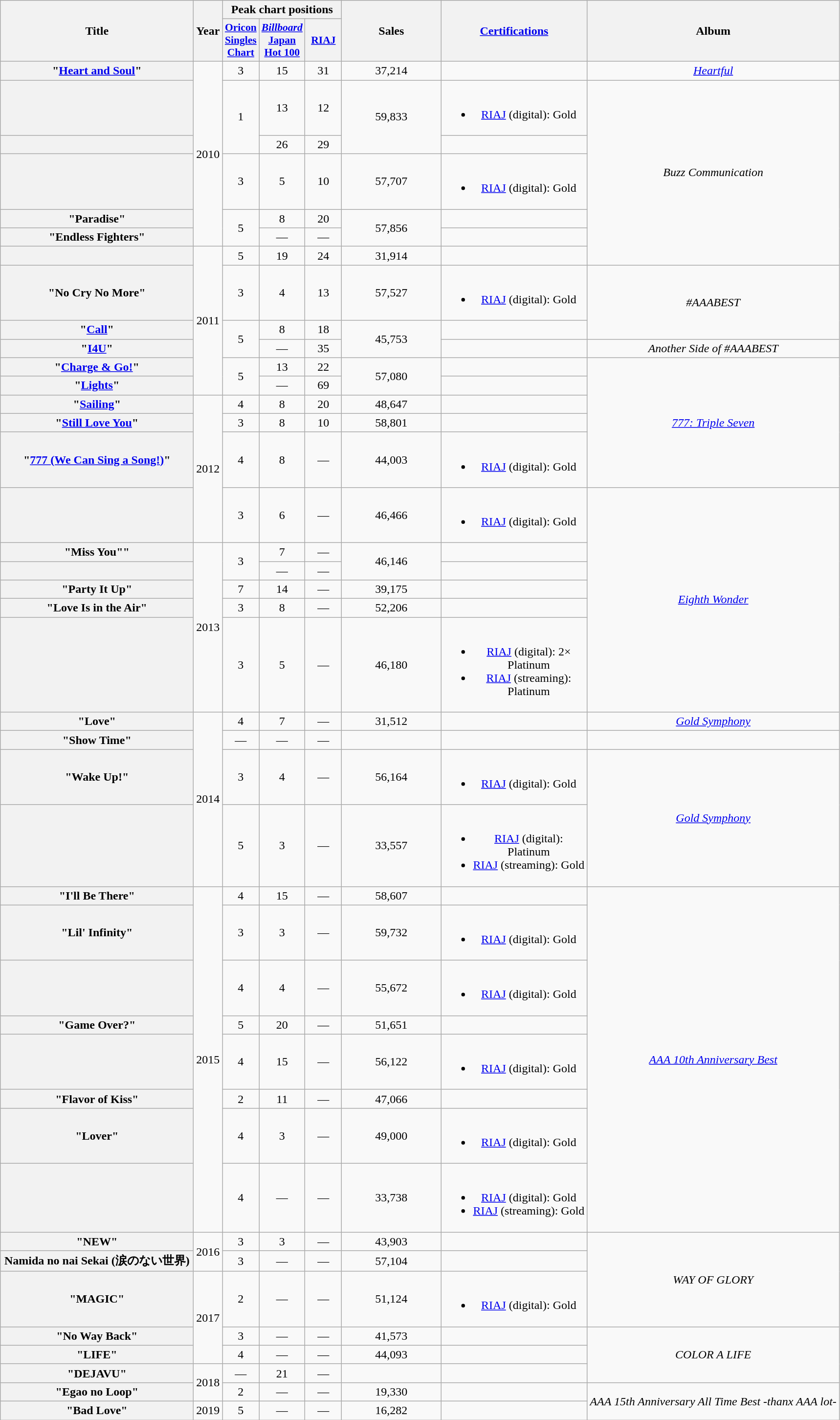<table class="wikitable plainrowheaders" style="text-align:center;" border="1">
<tr>
<th scope="col" rowspan="2" style="width:16em;">Title</th>
<th scope="col" rowspan="2">Year</th>
<th scope="col" colspan="3">Peak chart positions</th>
<th scope="col" rowspan="2" style="width:8em;">Sales</th>
<th scope="col" rowspan="2" style="width:12em;"><a href='#'>Certifications</a></th>
<th scope="col" rowspan="2">Album</th>
</tr>
<tr>
<th scope="col" style="width:3em;font-size:90%;"><a href='#'>Oricon Singles Chart</a><br></th>
<th scope="col" style="width:3em;font-size:90%;"><em><a href='#'>Billboard</a></em> <a href='#'>Japan Hot 100</a><br></th>
<th scope="col" style="width:3em;font-size:90%;"><a href='#'>RIAJ</a><br></th>
</tr>
<tr>
<th scope="row">"<a href='#'>Heart and Soul</a>"</th>
<td rowspan="6">2010</td>
<td>3</td>
<td>15</td>
<td>31</td>
<td>37,214</td>
<td></td>
<td><em><a href='#'>Heartful</a></em></td>
</tr>
<tr>
<th scope="row"></th>
<td rowspan="2">1</td>
<td>13</td>
<td>12</td>
<td rowspan="2">59,833</td>
<td><br><ul><li><a href='#'>RIAJ</a> <span>(digital)</span>: Gold</li></ul></td>
<td rowspan="6"><em>Buzz Communication</em></td>
</tr>
<tr>
<th scope="row"></th>
<td>26</td>
<td>29</td>
<td></td>
</tr>
<tr>
<th scope="row"></th>
<td>3</td>
<td>5</td>
<td>10</td>
<td>57,707</td>
<td><br><ul><li><a href='#'>RIAJ</a> <span>(digital)</span>: Gold</li></ul></td>
</tr>
<tr>
<th scope="row">"Paradise"</th>
<td rowspan="2">5</td>
<td>8</td>
<td>20</td>
<td rowspan="2">57,856</td>
</tr>
<tr>
<th scope="row">"Endless Fighters"</th>
<td>—</td>
<td>—</td>
<td></td>
</tr>
<tr>
<th scope="row"></th>
<td rowspan="6">2011</td>
<td>5</td>
<td>19</td>
<td>24</td>
<td>31,914</td>
<td></td>
</tr>
<tr>
<th scope="row">"No Cry No More"</th>
<td>3</td>
<td>4</td>
<td>13</td>
<td>57,527</td>
<td><br><ul><li><a href='#'>RIAJ</a> <span>(digital)</span>: Gold</li></ul></td>
<td rowspan="2"><em>#AAABEST</em></td>
</tr>
<tr>
<th scope="row">"<a href='#'>Call</a>"</th>
<td rowspan="2">5</td>
<td>8</td>
<td>18</td>
<td rowspan="2">45,753</td>
<td></td>
</tr>
<tr>
<th scope="row">"<a href='#'>I4U</a>"</th>
<td>—</td>
<td>35</td>
<td></td>
<td><em>Another Side of #AAABEST</em></td>
</tr>
<tr>
<th scope="row">"<a href='#'>Charge & Go!</a>"</th>
<td rowspan="2">5</td>
<td>13</td>
<td>22</td>
<td rowspan="2">57,080</td>
<td></td>
<td rowspan="5"><em><a href='#'>777: Triple Seven</a></em></td>
</tr>
<tr>
<th scope="row">"<a href='#'>Lights</a>"</th>
<td>—</td>
<td>69</td>
<td></td>
</tr>
<tr>
<th scope="row">"<a href='#'>Sailing</a>"</th>
<td rowspan="4">2012</td>
<td>4</td>
<td>8</td>
<td>20</td>
<td>48,647</td>
<td></td>
</tr>
<tr>
<th scope="row">"<a href='#'>Still Love You</a>"</th>
<td>3</td>
<td>8</td>
<td>10</td>
<td>58,801</td>
<td></td>
</tr>
<tr>
<th scope="row">"<a href='#'>777 (We Can Sing a Song!)</a>"</th>
<td>4</td>
<td>8</td>
<td>—</td>
<td>44,003</td>
<td><br><ul><li><a href='#'>RIAJ</a> <span>(digital)</span>: Gold</li></ul></td>
</tr>
<tr>
<th scope="row"></th>
<td>3</td>
<td>6</td>
<td>—</td>
<td>46,466</td>
<td><br><ul><li><a href='#'>RIAJ</a> <span>(digital)</span>: Gold</li></ul></td>
<td rowspan="6"><em><a href='#'>Eighth Wonder</a></em></td>
</tr>
<tr>
<th scope="row">"Miss You""</th>
<td rowspan="5">2013</td>
<td rowspan="2">3</td>
<td>7</td>
<td>—</td>
<td rowspan="2">46,146</td>
<td></td>
</tr>
<tr>
<th scope="row"></th>
<td>—</td>
<td>—</td>
<td></td>
</tr>
<tr>
<th scope="row">"Party It Up"</th>
<td>7</td>
<td>14</td>
<td>—</td>
<td>39,175</td>
<td></td>
</tr>
<tr>
<th scope="row">"Love Is in the Air"</th>
<td>3</td>
<td>8</td>
<td>—</td>
<td>52,206</td>
<td></td>
</tr>
<tr>
<th scope="row"></th>
<td>3</td>
<td>5</td>
<td>—</td>
<td>46,180</td>
<td><br><ul><li><a href='#'>RIAJ</a> <span>(digital)</span>: 2× Platinum</li><li><a href='#'>RIAJ</a> <span>(streaming)</span>: Platinum</li></ul></td>
</tr>
<tr>
<th scope="row">"Love"</th>
<td rowspan="4">2014</td>
<td>4</td>
<td>7</td>
<td>—</td>
<td>31,512</td>
<td></td>
<td><em><a href='#'>Gold Symphony</a></em></td>
</tr>
<tr>
<th scope="row">"Show Time"</th>
<td>—</td>
<td>—</td>
<td>—</td>
<td></td>
<td></td>
<td></td>
</tr>
<tr>
<th scope="row">"Wake Up!"</th>
<td>3</td>
<td>4</td>
<td>—</td>
<td>56,164</td>
<td><br><ul><li><a href='#'>RIAJ</a> <span>(digital)</span>: Gold</li></ul></td>
<td rowspan="2"><em><a href='#'>Gold Symphony</a></em></td>
</tr>
<tr>
<th scope="row"></th>
<td>5</td>
<td>3</td>
<td>—</td>
<td>33,557</td>
<td><br><ul><li><a href='#'>RIAJ</a> <span>(digital)</span>: Platinum</li><li><a href='#'>RIAJ</a> <span>(streaming)</span>: Gold</li></ul></td>
</tr>
<tr>
<th scope="row">"I'll Be There"</th>
<td rowspan="8">2015</td>
<td>4</td>
<td>15</td>
<td>—</td>
<td>58,607</td>
<td></td>
<td rowspan="8"><em><a href='#'>AAA 10th Anniversary Best</a></em></td>
</tr>
<tr>
<th scope="row">"Lil' Infinity"</th>
<td>3</td>
<td>3</td>
<td>—</td>
<td>59,732</td>
<td><br><ul><li><a href='#'>RIAJ</a> <span>(digital)</span>: Gold</li></ul></td>
</tr>
<tr>
<th scope="row"></th>
<td>4</td>
<td>4</td>
<td>—</td>
<td>55,672</td>
<td><br><ul><li><a href='#'>RIAJ</a> <span>(digital)</span>: Gold</li></ul></td>
</tr>
<tr>
<th scope="row">"Game Over?"</th>
<td>5</td>
<td>20</td>
<td>—</td>
<td>51,651</td>
<td></td>
</tr>
<tr>
<th scope="row"></th>
<td>4</td>
<td>15</td>
<td>—</td>
<td>56,122</td>
<td><br><ul><li><a href='#'>RIAJ</a> <span>(digital)</span>: Gold</li></ul></td>
</tr>
<tr>
<th scope="row">"Flavor of Kiss"</th>
<td>2</td>
<td>11</td>
<td>—</td>
<td>47,066</td>
<td></td>
</tr>
<tr>
<th scope="row">"Lover"</th>
<td>4</td>
<td>3</td>
<td>—</td>
<td>49,000</td>
<td><br><ul><li><a href='#'>RIAJ</a> <span>(digital)</span>: Gold</li></ul></td>
</tr>
<tr>
<th scope="row"></th>
<td>4</td>
<td>—</td>
<td>—</td>
<td>33,738</td>
<td><br><ul><li><a href='#'>RIAJ</a> <span>(digital)</span>: Gold</li><li><a href='#'>RIAJ</a> <span>(streaming)</span>: Gold</li></ul></td>
</tr>
<tr>
<th scope="row">"NEW"</th>
<td rowspan="2">2016</td>
<td>3</td>
<td>3</td>
<td>—</td>
<td>43,903</td>
<td></td>
<td rowspan="3"><em>WAY OF GLORY</em></td>
</tr>
<tr>
<th scope="row">Namida no nai Sekai (涙のない世界)</th>
<td>3</td>
<td>—</td>
<td>—</td>
<td>57,104</td>
<td></td>
</tr>
<tr>
<th scope="row">"MAGIC"</th>
<td rowspan="3">2017</td>
<td>2</td>
<td>—</td>
<td>—</td>
<td>51,124</td>
<td><br><ul><li><a href='#'>RIAJ</a> <span>(digital)</span>: Gold</li></ul></td>
</tr>
<tr>
<th scope="row">"No Way Back"</th>
<td>3</td>
<td>—</td>
<td>—</td>
<td>41,573</td>
<td></td>
<td rowspan="3"><em>COLOR A LIFE</em></td>
</tr>
<tr>
<th scope="row">"LIFE"</th>
<td>4</td>
<td>—</td>
<td>—</td>
<td>44,093</td>
<td></td>
</tr>
<tr>
<th scope="row">"DEJAVU"</th>
<td rowspan="2">2018</td>
<td>—</td>
<td>21</td>
<td>—</td>
<td></td>
<td></td>
</tr>
<tr>
<th scope="row">"Egao no Loop"</th>
<td>2</td>
<td>—</td>
<td>—</td>
<td>19,330</td>
<td></td>
<td rowspan="2"><em>AAA 15th Anniversary All Time Best -thanx AAA lot-</em></td>
</tr>
<tr>
<th scope="row">"Bad Love"</th>
<td>2019</td>
<td>5</td>
<td>—</td>
<td>—</td>
<td>16,282</td>
<td></td>
</tr>
</table>
